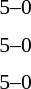<table style="font-size:90%">
<tr>
<th width="150"></th>
<th width="100"></th>
<th width="150"></th>
</tr>
<tr>
<td align="right"><strong></strong></td>
<td align="center">5–0</td>
<td></td>
</tr>
<tr>
<td></td>
<td></td>
<td></td>
</tr>
<tr>
<td align="right"><strong></strong></td>
<td align="center">5–0</td>
<td></td>
</tr>
<tr>
<td></td>
<td></td>
<td></td>
</tr>
<tr>
<td align="right"><strong></strong></td>
<td align="center">5–0</td>
<td></td>
</tr>
<tr>
<td></td>
<td></td>
<td></td>
</tr>
<tr>
</tr>
</table>
